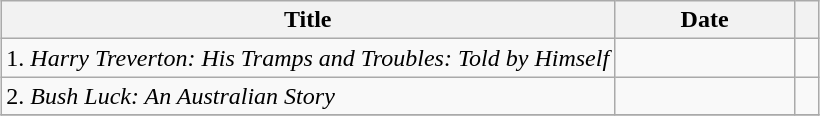<table class="wikitable sortable" style="margin: 1em auto 1em auto">
<tr>
<th width="75%" scope="col">Title</th>
<th width="22%" scope="col">Date</th>
<th width="3%" scope="col" class="unsortable"></th>
</tr>
<tr>
<td>1. <em>Harry Treverton: His Tramps and Troubles: Told by Himself</em></td>
<td></td>
<td align="center"></td>
</tr>
<tr>
<td>2. <em>Bush Luck: An Australian Story</em></td>
<td></td>
<td align="center"></td>
</tr>
<tr>
</tr>
</table>
